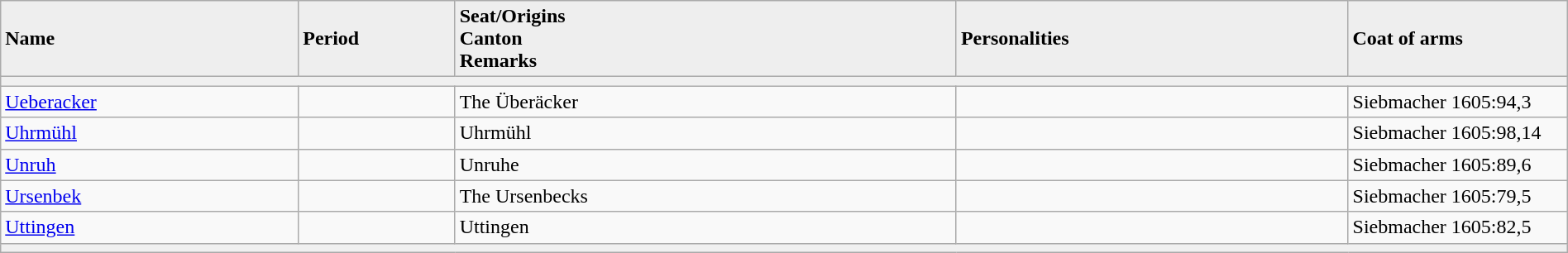<table class="wikitable" width="100%">
<tr>
<td style="background:#EEEEEE;" ! width="19%"><strong>Name</strong></td>
<td style="background:#EEEEEE;" ! width="10%"><strong>Period</strong></td>
<td style="background:#EEEEEE;" ! width="32%"><strong>Seat/Origins <br> Canton <br> Remarks</strong></td>
<td style="background:#EEEEEE;" ! width="25%"><strong>Personalities</strong></td>
<td style="background:#EEEEEE;" ! width="14%"><strong>Coat of arms</strong></td>
</tr>
<tr>
<td colspan="5" align="left" style="background:#f0f0f0;"></td>
</tr>
<tr>
<td><a href='#'>Ueberacker</a></td>
<td></td>
<td>The Überäcker</td>
<td></td>
<td>Siebmacher 1605:94,3</td>
</tr>
<tr>
<td><a href='#'>Uhrmühl</a></td>
<td></td>
<td>Uhrmühl</td>
<td></td>
<td>Siebmacher 1605:98,14</td>
</tr>
<tr>
<td><a href='#'>Unruh</a></td>
<td></td>
<td>Unruhe</td>
<td></td>
<td>Siebmacher 1605:89,6</td>
</tr>
<tr>
<td><a href='#'>Ursenbek</a></td>
<td></td>
<td>The Ursenbecks</td>
<td></td>
<td>Siebmacher 1605:79,5</td>
</tr>
<tr>
<td><a href='#'>Uttingen</a></td>
<td></td>
<td>Uttingen</td>
<td></td>
<td>Siebmacher 1605:82,5</td>
</tr>
<tr>
<td colspan="5" align="left" style="background:#f0f0f0;"></td>
</tr>
</table>
